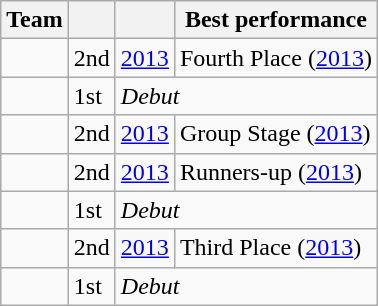<table class="wikitable sortable" style="font-size: 100%; white-space: nowrap;">
<tr>
<th>Team</th>
<th data-sort-type="number"></th>
<th></th>
<th>Best performance</th>
</tr>
<tr>
<td></td>
<td>2nd</td>
<td><a href='#'>2013</a></td>
<td>Fourth Place (<a href='#'>2013</a>)</td>
</tr>
<tr>
<td></td>
<td>1st</td>
<td colspan=2><em>Debut</em></td>
</tr>
<tr>
<td></td>
<td>2nd</td>
<td><a href='#'>2013</a></td>
<td>Group Stage (<a href='#'>2013</a>)</td>
</tr>
<tr>
<td></td>
<td>2nd</td>
<td><a href='#'>2013</a></td>
<td>Runners-up (<a href='#'>2013</a>)</td>
</tr>
<tr>
<td></td>
<td>1st</td>
<td colspan=2><em>Debut</em></td>
</tr>
<tr>
<td></td>
<td>2nd</td>
<td><a href='#'>2013</a></td>
<td>Third Place (<a href='#'>2013</a>)</td>
</tr>
<tr>
<td></td>
<td>1st</td>
<td colspan=2><em>Debut</em></td>
</tr>
</table>
